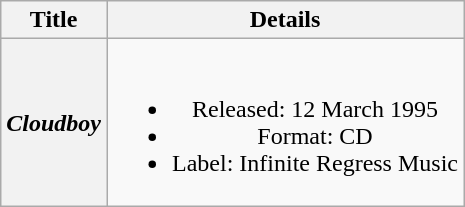<table class="wikitable plainrowheaders" style="text-align:center;" border="1">
<tr>
<th scope="col" rowspan="1">Title</th>
<th scope="col" rowspan="1">Details</th>
</tr>
<tr>
<th scope="row"><em>Cloudboy</em></th>
<td><br><ul><li>Released: 12 March 1995</li><li>Format: CD</li><li>Label: Infinite Regress Music</li></ul></td>
</tr>
</table>
